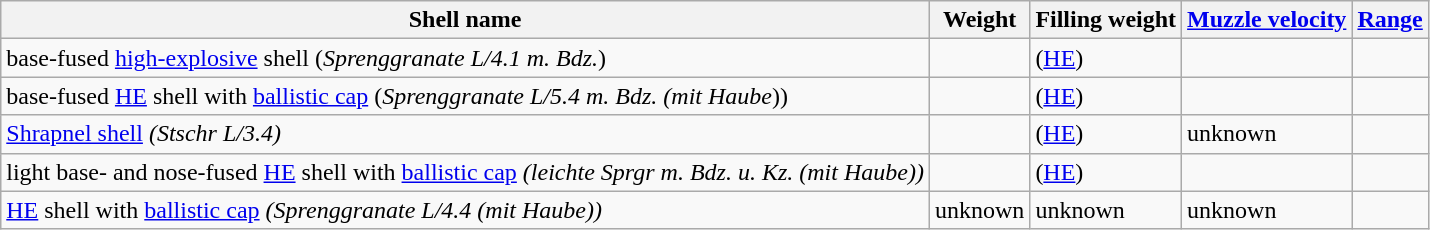<table class="wikitable">
<tr>
<th>Shell name</th>
<th>Weight</th>
<th>Filling weight</th>
<th><a href='#'>Muzzle velocity</a></th>
<th><a href='#'>Range</a></th>
</tr>
<tr>
<td>base-fused <a href='#'>high-explosive</a> shell (<em>Sprenggranate L/4.1 m. Bdz.</em>)</td>
<td></td>
<td> (<a href='#'>HE</a>)</td>
<td></td>
<td></td>
</tr>
<tr>
<td>base-fused <a href='#'>HE</a> shell with <a href='#'>ballistic cap</a> (<em>Sprenggranate L/5.4 m. Bdz. (mit Haube</em>))</td>
<td></td>
<td> (<a href='#'>HE</a>)</td>
<td></td>
<td></td>
</tr>
<tr>
<td><a href='#'>Shrapnel shell</a> <em>(Stschr L/3.4)</em></td>
<td></td>
<td> (<a href='#'>HE</a>)</td>
<td>unknown</td>
<td></td>
</tr>
<tr>
<td>light base- and nose-fused <a href='#'>HE</a> shell with <a href='#'>ballistic cap</a> <em>(leichte Sprgr m. Bdz. u. Kz. (mit Haube))</em></td>
<td></td>
<td> (<a href='#'>HE</a>)</td>
<td></td>
<td></td>
</tr>
<tr>
<td><a href='#'>HE</a> shell with <a href='#'>ballistic cap</a> <em>(Sprenggranate L/4.4 (mit Haube))</em></td>
<td>unknown</td>
<td>unknown</td>
<td>unknown</td>
<td></td>
</tr>
</table>
